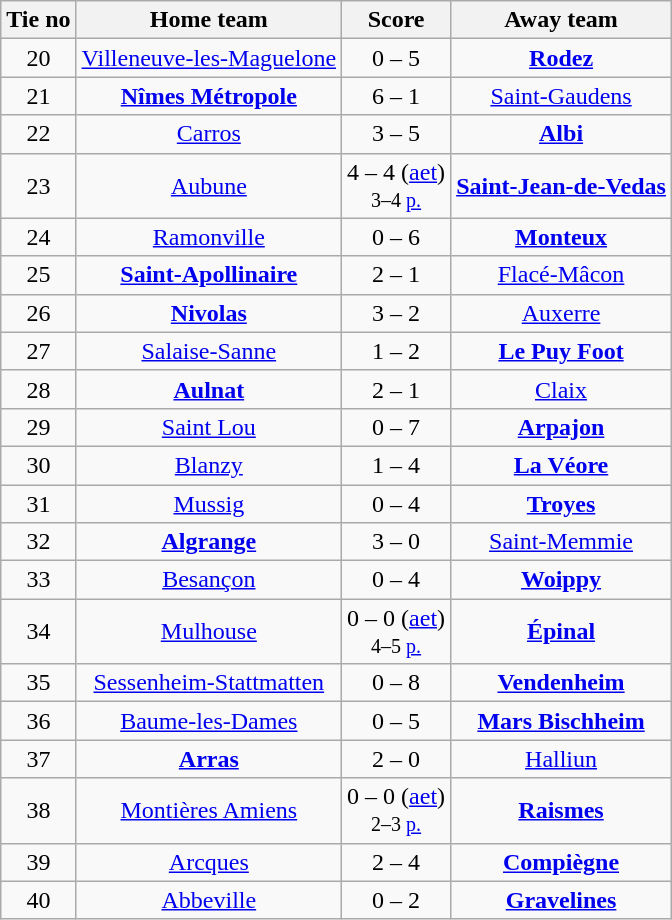<table class="wikitable" style="text-align:center">
<tr>
<th>Tie no</th>
<th>Home team</th>
<th>Score</th>
<th>Away team</th>
</tr>
<tr>
<td>20</td>
<td><a href='#'>Villeneuve-les-Maguelone</a></td>
<td>0 – 5</td>
<td><strong><a href='#'>Rodez</a></strong></td>
</tr>
<tr>
<td>21</td>
<td><strong><a href='#'>Nîmes Métropole</a></strong></td>
<td>6 – 1</td>
<td><a href='#'>Saint-Gaudens</a></td>
</tr>
<tr>
<td>22</td>
<td><a href='#'>Carros</a></td>
<td>3 – 5</td>
<td><strong><a href='#'>Albi</a></strong></td>
</tr>
<tr>
<td>23</td>
<td><a href='#'>Aubune</a></td>
<td>4 – 4 (<a href='#'>aet</a>)<br><small>3–4 <a href='#'>p.</a></small></td>
<td><strong><a href='#'>Saint-Jean-de-Vedas</a></strong></td>
</tr>
<tr>
<td>24</td>
<td><a href='#'>Ramonville</a></td>
<td>0 – 6</td>
<td><strong><a href='#'>Monteux</a></strong></td>
</tr>
<tr>
<td>25</td>
<td><strong><a href='#'>Saint-Apollinaire</a></strong></td>
<td>2 – 1</td>
<td><a href='#'>Flacé-Mâcon</a></td>
</tr>
<tr>
<td>26</td>
<td><strong><a href='#'>Nivolas</a></strong></td>
<td>3 – 2</td>
<td><a href='#'>Auxerre</a></td>
</tr>
<tr>
<td>27</td>
<td><a href='#'>Salaise-Sanne</a></td>
<td>1 – 2</td>
<td><strong><a href='#'>Le Puy Foot</a></strong></td>
</tr>
<tr>
<td>28</td>
<td><strong><a href='#'>Aulnat</a></strong></td>
<td>2 – 1</td>
<td><a href='#'>Claix</a></td>
</tr>
<tr>
<td>29</td>
<td><a href='#'>Saint Lou</a></td>
<td>0 – 7</td>
<td><strong><a href='#'>Arpajon</a></strong></td>
</tr>
<tr>
<td>30</td>
<td><a href='#'>Blanzy</a></td>
<td>1 – 4</td>
<td><strong><a href='#'>La Véore</a></strong></td>
</tr>
<tr>
<td>31</td>
<td><a href='#'>Mussig</a></td>
<td>0 – 4</td>
<td><strong><a href='#'>Troyes</a></strong></td>
</tr>
<tr>
<td>32</td>
<td><strong><a href='#'>Algrange</a></strong></td>
<td>3 – 0</td>
<td><a href='#'>Saint-Memmie</a></td>
</tr>
<tr>
<td>33</td>
<td><a href='#'>Besançon</a></td>
<td>0 – 4</td>
<td><strong><a href='#'>Woippy</a></strong></td>
</tr>
<tr>
<td>34</td>
<td><a href='#'>Mulhouse</a></td>
<td>0 – 0 (<a href='#'>aet</a>)<br><small>4–5 <a href='#'>p.</a></small></td>
<td><strong><a href='#'>Épinal</a></strong></td>
</tr>
<tr>
<td>35</td>
<td><a href='#'>Sessenheim-Stattmatten</a></td>
<td>0 – 8</td>
<td><strong><a href='#'>Vendenheim</a></strong></td>
</tr>
<tr>
<td>36</td>
<td><a href='#'>Baume-les-Dames</a></td>
<td>0 – 5</td>
<td><strong><a href='#'>Mars Bischheim</a></strong></td>
</tr>
<tr>
<td>37</td>
<td><strong><a href='#'>Arras</a></strong></td>
<td>2 – 0</td>
<td><a href='#'>Halliun</a></td>
</tr>
<tr>
<td>38</td>
<td><a href='#'>Montières Amiens</a></td>
<td>0 – 0 (<a href='#'>aet</a>)<br><small>2–3 <a href='#'>p.</a></small></td>
<td><strong><a href='#'>Raismes</a></strong></td>
</tr>
<tr>
<td>39</td>
<td><a href='#'>Arcques</a></td>
<td>2 – 4</td>
<td><strong><a href='#'>Compiègne</a></strong></td>
</tr>
<tr>
<td>40</td>
<td><a href='#'>Abbeville</a></td>
<td>0 – 2</td>
<td><strong><a href='#'>Gravelines</a></strong></td>
</tr>
</table>
